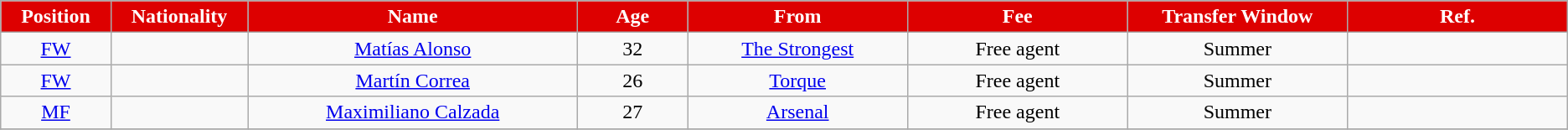<table class="wikitable"  style="text-align:center; font-size:100%; ">
<tr>
<th style="background:#DD0000; color:white; width:5%;">Position</th>
<th style="background:#DD0000; color:white; width:5%;">Nationality</th>
<th style="background:#DD0000; color:white; width:15%;">Name</th>
<th style="background:#DD0000; color:white; width:5%;">Age</th>
<th style="background:#DD0000; color:white; width:10%;">From</th>
<th style="background:#DD0000; color:white; width:10%;">Fee</th>
<th style="background:#DD0000; color:white; width:10%;">Transfer Window</th>
<th style="background:#DD0000; color:white; width:10%;">Ref.</th>
</tr>
<tr>
<td><a href='#'>FW</a></td>
<td></td>
<td><a href='#'>Matías Alonso</a></td>
<td>32</td>
<td> <a href='#'>The Strongest</a></td>
<td>Free agent</td>
<td>Summer</td>
<td></td>
</tr>
<tr>
<td><a href='#'>FW</a></td>
<td></td>
<td><a href='#'>Martín Correa</a></td>
<td>26</td>
<td><a href='#'>Torque</a></td>
<td>Free agent</td>
<td>Summer</td>
<td></td>
</tr>
<tr>
<td><a href='#'>MF</a></td>
<td></td>
<td><a href='#'>Maximiliano Calzada</a></td>
<td>27</td>
<td> <a href='#'>Arsenal</a></td>
<td>Free agent</td>
<td>Summer</td>
<td></td>
</tr>
<tr>
</tr>
</table>
